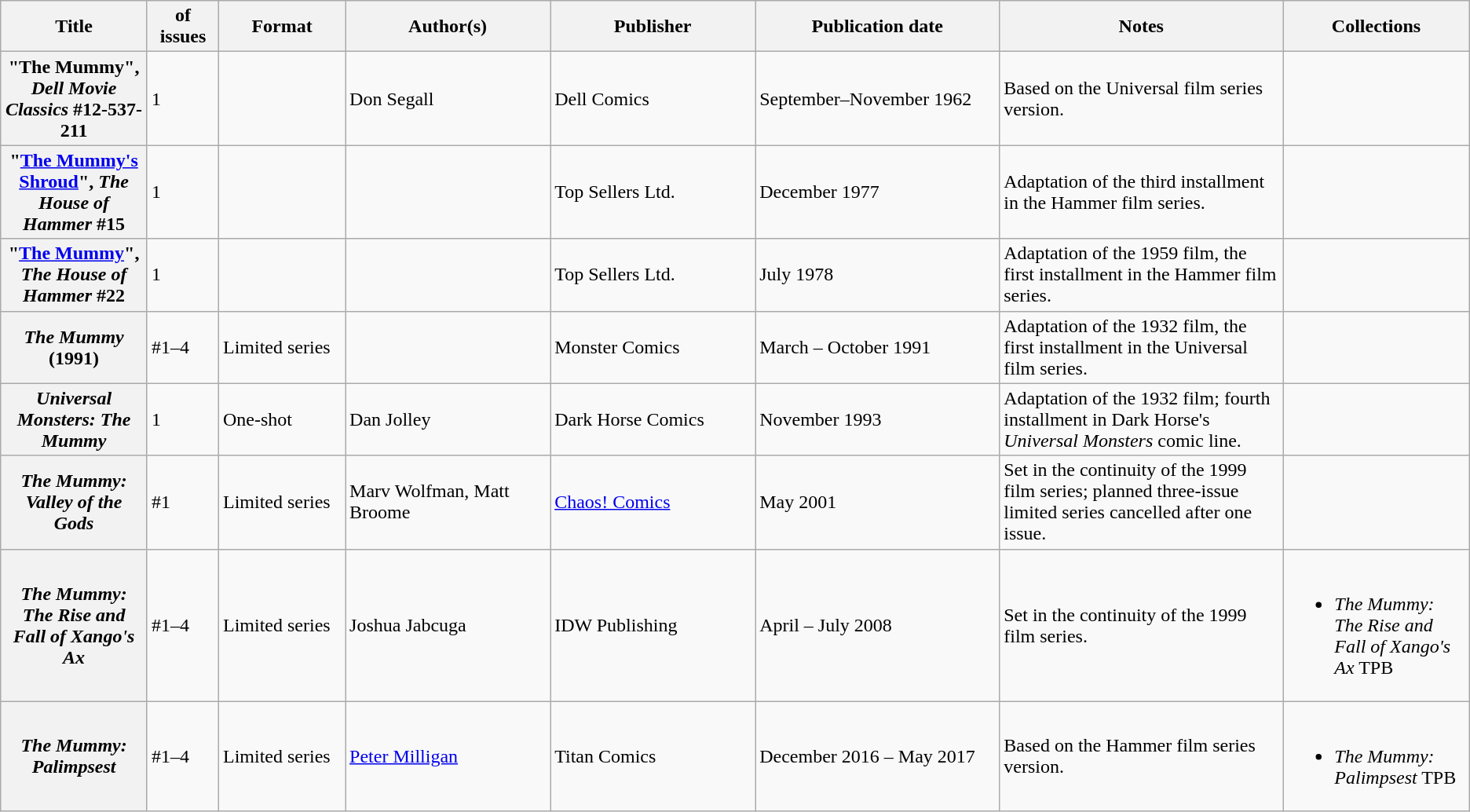<table class="wikitable">
<tr>
<th>Title</th>
<th style="width:40pt"> of issues</th>
<th style="width:75pt">Format</th>
<th style="width:125pt">Author(s)</th>
<th style="width:125pt">Publisher</th>
<th style="width:150pt">Publication date</th>
<th style="width:175pt">Notes</th>
<th>Collections</th>
</tr>
<tr>
<th>"The Mummy", <em>Dell Movie Classics</em> #12-537-211</th>
<td>1</td>
<td></td>
<td>Don Segall</td>
<td>Dell Comics</td>
<td>September–November 1962</td>
<td>Based on the Universal film series version.</td>
<td></td>
</tr>
<tr>
<th>"<a href='#'>The Mummy's Shroud</a>", <em>The House of Hammer</em> #15</th>
<td>1</td>
<td></td>
<td></td>
<td>Top Sellers Ltd.</td>
<td>December 1977</td>
<td>Adaptation of the third installment in the Hammer film series.</td>
<td></td>
</tr>
<tr>
<th>"<a href='#'>The Mummy</a>", <em>The House of Hammer</em> #22</th>
<td>1</td>
<td></td>
<td></td>
<td>Top Sellers Ltd.</td>
<td>July 1978</td>
<td>Adaptation of the 1959 film, the first installment in the Hammer film series.</td>
<td></td>
</tr>
<tr>
<th><em>The Mummy</em> (1991)</th>
<td>#1–4</td>
<td>Limited series</td>
<td></td>
<td>Monster Comics</td>
<td>March – October 1991</td>
<td>Adaptation of the 1932 film, the first installment in the Universal film series.</td>
<td></td>
</tr>
<tr>
<th><em>Universal Monsters: The Mummy</em></th>
<td>1</td>
<td>One-shot</td>
<td>Dan Jolley</td>
<td>Dark Horse Comics</td>
<td>November 1993</td>
<td>Adaptation of the 1932 film; fourth installment in Dark Horse's <em>Universal Monsters</em> comic line.</td>
<td></td>
</tr>
<tr>
<th><em>The Mummy: Valley of the Gods</em></th>
<td>#1</td>
<td>Limited series </td>
<td>Marv Wolfman, Matt Broome</td>
<td><a href='#'>Chaos! Comics</a></td>
<td>May 2001</td>
<td>Set in the continuity of the 1999 film series; planned three-issue limited series cancelled after one issue.</td>
<td></td>
</tr>
<tr>
<th><em>The Mummy: The Rise and Fall of Xango's Ax</em></th>
<td>#1–4</td>
<td>Limited series</td>
<td>Joshua Jabcuga</td>
<td>IDW Publishing</td>
<td>April – July 2008</td>
<td>Set in the continuity of the 1999 film series.</td>
<td><br><ul><li><em>The Mummy: The Rise and Fall of Xango's Ax</em> TPB</li></ul></td>
</tr>
<tr>
<th><em>The Mummy: Palimpsest</em></th>
<td>#1–4</td>
<td>Limited series</td>
<td><a href='#'>Peter Milligan</a></td>
<td>Titan Comics</td>
<td>December 2016 – May 2017</td>
<td>Based on the Hammer film series version.</td>
<td><br><ul><li><em>The Mummy: Palimpsest</em> TPB</li></ul></td>
</tr>
</table>
